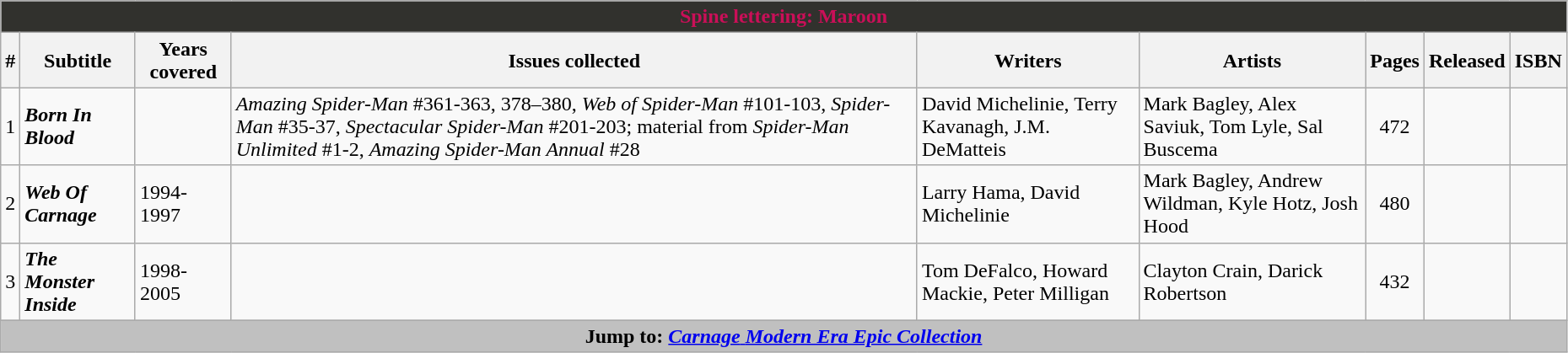<table class="wikitable sortable" width=98%>
<tr>
<th colspan=9 style="background-color: #31312D; color: #CA0F58;">Spine lettering: Maroon</th>
</tr>
<tr>
<th class="unsortable">#</th>
<th class="unsortable">Subtitle</th>
<th>Years covered</th>
<th class="unsortable">Issues collected</th>
<th class="unsortable">Writers</th>
<th class="unsortable">Artists</th>
<th class="unsortable">Pages</th>
<th>Released</th>
<th class="unsortable">ISBN</th>
</tr>
<tr>
<td>1</td>
<td><strong><em>Born In Blood</em></strong></td>
<td></td>
<td><em>Amazing Spider-Man</em> #361-363, 378–380, <em>Web of Spider-Man</em> #101-103, <em>Spider-Man</em> #35-37, <em>Spectacular Spider-Man</em> #201-203; material from <em>Spider-Man Unlimited</em> #1-2, <em>Amazing Spider-Man Annual</em> #28</td>
<td>David Michelinie, Terry Kavanagh, J.M. DeMatteis</td>
<td>Mark Bagley, Alex Saviuk, Tom Lyle, Sal Buscema</td>
<td style="text-align: center;">472</td>
<td></td>
<td></td>
</tr>
<tr>
<td>2</td>
<td><strong><em>Web Of Carnage</em></strong></td>
<td>1994-1997</td>
<td></td>
<td>Larry Hama, David Michelinie</td>
<td>Mark Bagley, Andrew Wildman, Kyle Hotz, Josh Hood</td>
<td style="text-align: center;">480</td>
<td></td>
<td></td>
</tr>
<tr>
<td>3</td>
<td><strong><em>The Monster Inside</em></strong></td>
<td>1998-2005</td>
<td></td>
<td>Tom DeFalco, Howard Mackie, Peter Milligan</td>
<td>Clayton Crain, Darick Robertson</td>
<td style="text-align: center;">432</td>
<td></td>
<td></td>
</tr>
<tr>
<th colspan=9 style="background-color: silver;">Jump to: <a href='#'><em>Carnage</em> <em>Modern Era Epic Collection</em></a></th>
</tr>
</table>
